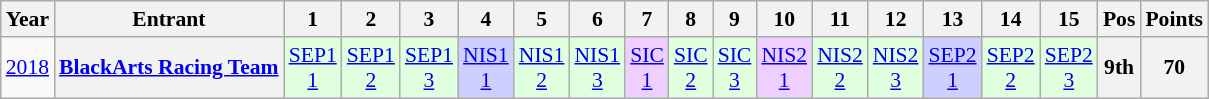<table class="wikitable" style="text-align:center; font-size:90%">
<tr>
<th>Year</th>
<th>Entrant</th>
<th>1</th>
<th>2</th>
<th>3</th>
<th>4</th>
<th>5</th>
<th>6</th>
<th>7</th>
<th>8</th>
<th>9</th>
<th>10</th>
<th>11</th>
<th>12</th>
<th>13</th>
<th>14</th>
<th>15</th>
<th>Pos</th>
<th>Points</th>
</tr>
<tr>
<td><a href='#'>2018</a></td>
<th><a href='#'>BlackArts Racing Team</a></th>
<td style="background:#DFFFDF;"><a href='#'>SEP1<br>1</a><br></td>
<td style="background:#DFFFDF;"><a href='#'>SEP1<br>2</a><br></td>
<td style="background:#DFFFDF;"><a href='#'>SEP1<br>3</a><br></td>
<td style="background:#CFCFFF;"><a href='#'>NIS1<br>1</a><br></td>
<td style="background:#DFFFDF;"><a href='#'>NIS1<br>2</a><br></td>
<td style="background:#DFFFDF;"><a href='#'>NIS1<br>3</a><br></td>
<td style="background:#EFCFFF;"><a href='#'>SIC<br>1</a><br></td>
<td style="background:#DFFFDF;"><a href='#'>SIC<br>2</a><br></td>
<td style="background:#DFFFDF;"><a href='#'>SIC<br>3</a><br></td>
<td style="background:#EFCFFF;"><a href='#'>NIS2<br>1</a><br></td>
<td style="background:#DFFFDF;"><a href='#'>NIS2<br>2</a><br></td>
<td style="background:#DFFFDF;"><a href='#'>NIS2<br>3</a><br></td>
<td style="background:#CFCFFF;"><a href='#'>SEP2<br>1</a><br></td>
<td style="background:#DFFFDF;"><a href='#'>SEP2<br>2</a><br></td>
<td style="background:#DFFFDF;"><a href='#'>SEP2<br>3</a><br></td>
<th>9th</th>
<th>70</th>
</tr>
</table>
